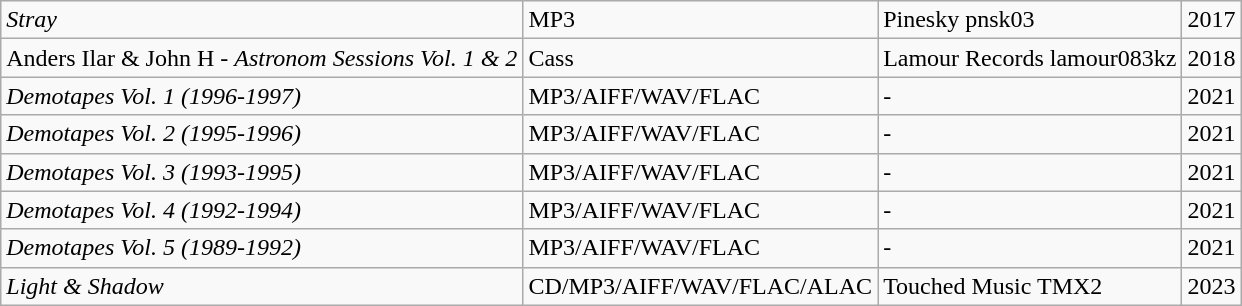<table class="wikitable">
<tr>
<td><em>Stray</em></td>
<td>MP3</td>
<td>Pinesky pnsk03</td>
<td>2017</td>
</tr>
<tr>
<td>Anders Ilar & John H - <em>Astronom Sessions Vol. 1 & 2</em></td>
<td>Cass</td>
<td>Lamour Records lamour083kz</td>
<td>2018</td>
</tr>
<tr>
<td><em>Demotapes Vol. 1 (1996-1997)</em></td>
<td>MP3/AIFF/WAV/FLAC</td>
<td>-</td>
<td>2021</td>
</tr>
<tr>
<td><em>Demotapes Vol. 2 (1995-1996)</em></td>
<td>MP3/AIFF/WAV/FLAC</td>
<td>-</td>
<td>2021</td>
</tr>
<tr>
<td><em>Demotapes Vol. 3 (1993-1995)</em></td>
<td>MP3/AIFF/WAV/FLAC</td>
<td>-</td>
<td>2021</td>
</tr>
<tr>
<td><em>Demotapes Vol. 4 (1992-1994)</em></td>
<td>MP3/AIFF/WAV/FLAC</td>
<td>-</td>
<td>2021</td>
</tr>
<tr>
<td><em>Demotapes Vol. 5 (1989-1992)</em></td>
<td>MP3/AIFF/WAV/FLAC</td>
<td>-</td>
<td>2021</td>
</tr>
<tr>
<td><em>Light & Shadow</em></td>
<td>CD/MP3/AIFF/WAV/FLAC/ALAC</td>
<td>Touched Music TMX2</td>
<td>2023</td>
</tr>
</table>
